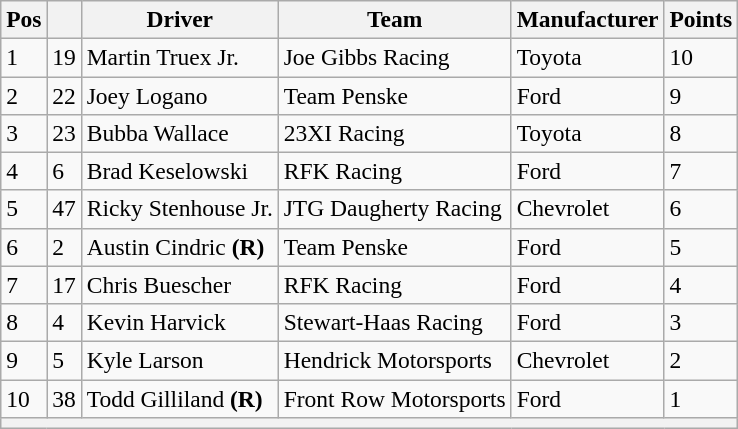<table class="wikitable" style="font-size:98%">
<tr>
<th>Pos</th>
<th></th>
<th>Driver</th>
<th>Team</th>
<th>Manufacturer</th>
<th>Points</th>
</tr>
<tr>
<td>1</td>
<td>19</td>
<td>Martin Truex Jr.</td>
<td>Joe Gibbs Racing</td>
<td>Toyota</td>
<td>10</td>
</tr>
<tr>
<td>2</td>
<td>22</td>
<td>Joey Logano</td>
<td>Team Penske</td>
<td>Ford</td>
<td>9</td>
</tr>
<tr>
<td>3</td>
<td>23</td>
<td>Bubba Wallace</td>
<td>23XI Racing</td>
<td>Toyota</td>
<td>8</td>
</tr>
<tr>
<td>4</td>
<td>6</td>
<td>Brad Keselowski</td>
<td>RFK Racing</td>
<td>Ford</td>
<td>7</td>
</tr>
<tr>
<td>5</td>
<td>47</td>
<td>Ricky Stenhouse Jr.</td>
<td>JTG Daugherty Racing</td>
<td>Chevrolet</td>
<td>6</td>
</tr>
<tr>
<td>6</td>
<td>2</td>
<td>Austin Cindric <strong>(R)</strong></td>
<td>Team Penske</td>
<td>Ford</td>
<td>5</td>
</tr>
<tr>
<td>7</td>
<td>17</td>
<td>Chris Buescher</td>
<td>RFK Racing</td>
<td>Ford</td>
<td>4</td>
</tr>
<tr>
<td>8</td>
<td>4</td>
<td>Kevin Harvick</td>
<td>Stewart-Haas Racing</td>
<td>Ford</td>
<td>3</td>
</tr>
<tr>
<td>9</td>
<td>5</td>
<td>Kyle Larson</td>
<td>Hendrick Motorsports</td>
<td>Chevrolet</td>
<td>2</td>
</tr>
<tr>
<td>10</td>
<td>38</td>
<td>Todd Gilliland <strong>(R)</strong></td>
<td>Front Row Motorsports</td>
<td>Ford</td>
<td>1</td>
</tr>
<tr>
<th colspan="6"></th>
</tr>
</table>
